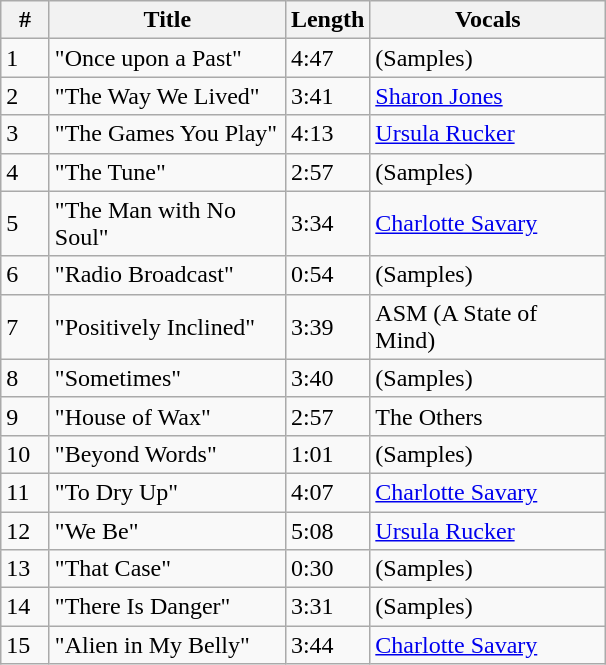<table class="wikitable">
<tr>
<th align="center" width="25">#</th>
<th align="center" width="150">Title</th>
<th align="center" width="25">Length</th>
<th align="center" width="150">Vocals</th>
</tr>
<tr>
<td>1</td>
<td>"Once upon a Past"</td>
<td>4:47</td>
<td>(Samples)</td>
</tr>
<tr>
<td>2</td>
<td>"The Way We Lived"</td>
<td>3:41</td>
<td><a href='#'>Sharon Jones</a></td>
</tr>
<tr>
<td>3</td>
<td>"The Games You Play"</td>
<td>4:13</td>
<td><a href='#'>Ursula Rucker</a></td>
</tr>
<tr>
<td>4</td>
<td>"The Tune"</td>
<td>2:57</td>
<td>(Samples)</td>
</tr>
<tr>
<td>5</td>
<td>"The Man with No Soul"</td>
<td>3:34</td>
<td><a href='#'>Charlotte Savary</a></td>
</tr>
<tr>
<td>6</td>
<td>"Radio Broadcast"</td>
<td>0:54</td>
<td>(Samples)</td>
</tr>
<tr>
<td>7</td>
<td>"Positively Inclined"</td>
<td>3:39</td>
<td>ASM (A State of Mind)</td>
</tr>
<tr>
<td>8</td>
<td>"Sometimes"</td>
<td>3:40</td>
<td>(Samples)</td>
</tr>
<tr>
<td>9</td>
<td>"House of Wax"</td>
<td>2:57</td>
<td>The Others</td>
</tr>
<tr>
<td>10</td>
<td>"Beyond Words"</td>
<td>1:01</td>
<td>(Samples)</td>
</tr>
<tr>
<td>11</td>
<td>"To Dry Up"</td>
<td>4:07</td>
<td><a href='#'>Charlotte Savary</a></td>
</tr>
<tr>
<td>12</td>
<td>"We Be"</td>
<td>5:08</td>
<td><a href='#'>Ursula Rucker</a></td>
</tr>
<tr>
<td>13</td>
<td>"That Case"</td>
<td>0:30</td>
<td>(Samples)</td>
</tr>
<tr>
<td>14</td>
<td>"There Is Danger"</td>
<td>3:31</td>
<td>(Samples)</td>
</tr>
<tr>
<td>15</td>
<td>"Alien in My Belly"</td>
<td>3:44</td>
<td><a href='#'>Charlotte Savary</a></td>
</tr>
</table>
